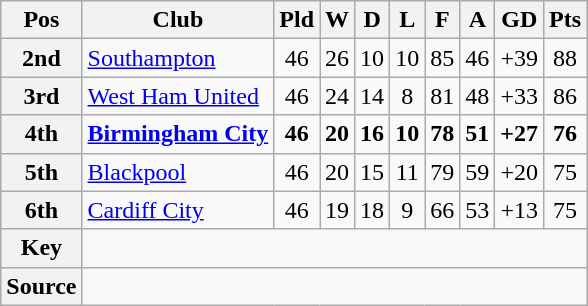<table class="wikitable" style=text-align:center>
<tr>
<th scope=col>Pos</th>
<th scope=col>Club</th>
<th scope=col>Pld</th>
<th scope=col>W</th>
<th scope=col>D</th>
<th scope=col>L</th>
<th scope=col>F</th>
<th scope=col>A</th>
<th scope=col>GD</th>
<th scope=col>Pts</th>
</tr>
<tr>
<th scope=row>2nd</th>
<td style=text-align:left><a href='#'>Southampton</a></td>
<td>46</td>
<td>26</td>
<td>10</td>
<td>10</td>
<td>85</td>
<td>46</td>
<td>+39</td>
<td>88</td>
</tr>
<tr>
<th scope=row>3rd</th>
<td style=text-align:left><a href='#'>West Ham United</a></td>
<td>46</td>
<td>24</td>
<td>14</td>
<td>8</td>
<td>81</td>
<td>48</td>
<td>+33</td>
<td>86</td>
</tr>
<tr style=font-weight:bold>
<th scope=row>4th</th>
<td style=text-align:left><a href='#'>Birmingham City</a></td>
<td>46</td>
<td>20</td>
<td>16</td>
<td>10</td>
<td>78</td>
<td>51</td>
<td>+27</td>
<td>76</td>
</tr>
<tr>
<th scope=row>5th</th>
<td style=text-align:left><a href='#'>Blackpool</a></td>
<td>46</td>
<td>20</td>
<td>15</td>
<td>11</td>
<td>79</td>
<td>59</td>
<td>+20</td>
<td>75</td>
</tr>
<tr>
<th scope=row>6th</th>
<td style=text-align:left><a href='#'>Cardiff City</a></td>
<td>46</td>
<td>19</td>
<td>18</td>
<td>9</td>
<td>66</td>
<td>53</td>
<td>+13</td>
<td>75</td>
</tr>
<tr>
<th scope=row>Key</th>
<td colspan=9></td>
</tr>
<tr>
<th scope=row>Source</th>
<td colspan=9></td>
</tr>
</table>
